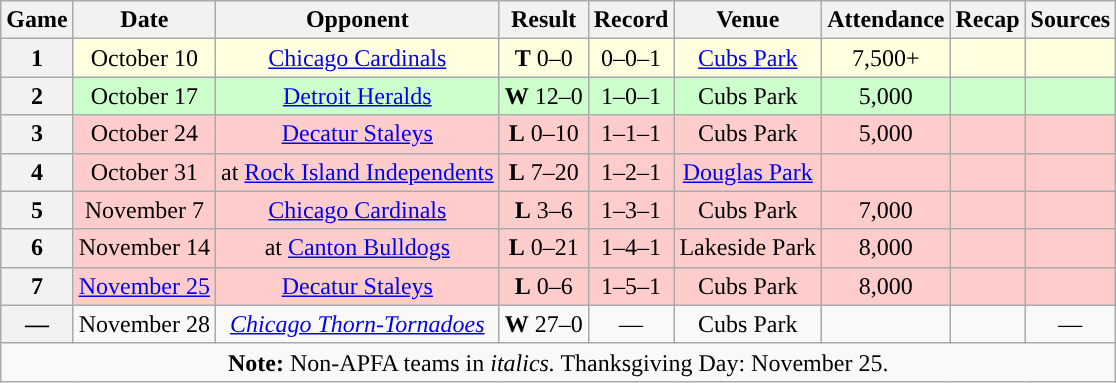<table class="wikitable" style="text-align:center">
<tr>
<th>Game</th>
<th>Date</th>
<th>Opponent</th>
<th>Result</th>
<th>Record</th>
<th>Venue</th>
<th>Attendance</th>
<th>Recap</th>
<th>Sources</th>
</tr>
<tr style="background:lightyellow">
<th>1</th>
<td>October 10</td>
<td><a href='#'>Chicago Cardinals</a></td>
<td><strong>T</strong> 0–0</td>
<td>0–0–1</td>
<td><a href='#'>Cubs Park</a></td>
<td>7,500+</td>
<td></td>
<td></td>
</tr>
<tr style="background:#cfc">
<th>2</th>
<td>October 17</td>
<td><a href='#'>Detroit Heralds</a></td>
<td><strong>W</strong> 12–0</td>
<td>1–0–1</td>
<td>Cubs Park</td>
<td>5,000</td>
<td></td>
<td></td>
</tr>
<tr style="background:#fcc">
<th>3</th>
<td>October 24</td>
<td><a href='#'>Decatur Staleys</a></td>
<td><strong>L</strong> 0–10</td>
<td>1–1–1</td>
<td>Cubs Park</td>
<td>5,000</td>
<td></td>
<td></td>
</tr>
<tr style="background:#fcc">
<th>4</th>
<td>October 31</td>
<td>at <a href='#'>Rock Island Independents</a></td>
<td><strong>L</strong> 7–20</td>
<td>1–2–1</td>
<td><a href='#'>Douglas Park</a></td>
<td></td>
<td></td>
<td></td>
</tr>
<tr style="background:#fcc">
<th>5</th>
<td>November 7</td>
<td><a href='#'>Chicago Cardinals</a></td>
<td><strong>L</strong> 3–6</td>
<td>1–3–1</td>
<td>Cubs Park</td>
<td>7,000</td>
<td></td>
<td></td>
</tr>
<tr style="background: #fcc">
<th>6</th>
<td>November 14</td>
<td>at <a href='#'>Canton Bulldogs</a></td>
<td><strong>L</strong> 0–21</td>
<td>1–4–1</td>
<td>Lakeside Park</td>
<td>8,000</td>
<td></td>
<td></td>
</tr>
<tr style="background: #fcc">
<th>7</th>
<td><a href='#'>November 25</a></td>
<td><a href='#'>Decatur Staleys</a></td>
<td><strong>L</strong> 0–6</td>
<td>1–5–1</td>
<td>Cubs Park</td>
<td>8,000</td>
<td></td>
<td></td>
</tr>
<tr>
<th>—</th>
<td>November 28</td>
<td><em><a href='#'>Chicago Thorn-Tornadoes</a></em></td>
<td><strong>W</strong> 27–0</td>
<td>—</td>
<td>Cubs Park</td>
<td></td>
<td></td>
<td>—</td>
</tr>
<tr>
<td colspan="10"><strong>Note:</strong> Non-APFA teams in <em>italics.</em> Thanksgiving Day: November 25.</td>
</tr>
</table>
